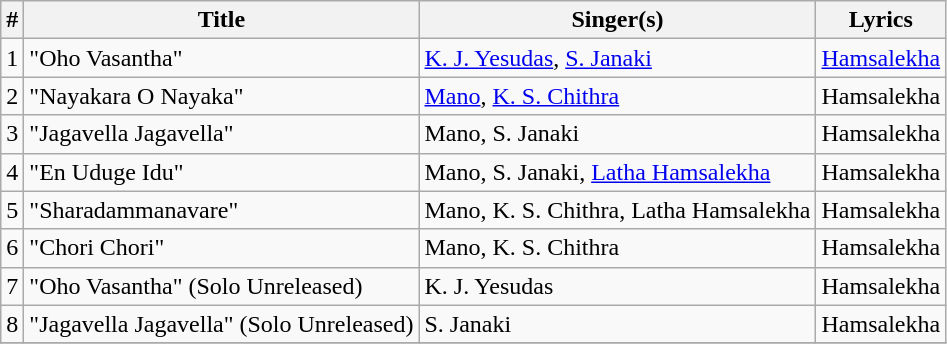<table class=wikitable sortable>
<tr>
<th>#</th>
<th>Title</th>
<th>Singer(s)</th>
<th>Lyrics</th>
</tr>
<tr>
<td>1</td>
<td>"Oho Vasantha"</td>
<td><a href='#'>K. J. Yesudas</a>, <a href='#'>S. Janaki</a></td>
<td><a href='#'>Hamsalekha</a></td>
</tr>
<tr>
<td>2</td>
<td>"Nayakara O Nayaka"</td>
<td><a href='#'>Mano</a>, <a href='#'>K. S. Chithra</a></td>
<td>Hamsalekha</td>
</tr>
<tr>
<td>3</td>
<td>"Jagavella Jagavella"</td>
<td>Mano, S. Janaki</td>
<td>Hamsalekha</td>
</tr>
<tr>
<td>4</td>
<td>"En Uduge Idu"</td>
<td>Mano, S. Janaki, <a href='#'>Latha Hamsalekha</a></td>
<td>Hamsalekha</td>
</tr>
<tr>
<td>5</td>
<td>"Sharadammanavare"</td>
<td>Mano,  K. S. Chithra, Latha Hamsalekha</td>
<td>Hamsalekha</td>
</tr>
<tr>
<td>6</td>
<td>"Chori Chori"</td>
<td>Mano, K. S. Chithra</td>
<td>Hamsalekha</td>
</tr>
<tr>
<td>7</td>
<td>"Oho Vasantha" (Solo Unreleased)</td>
<td>K. J. Yesudas</td>
<td>Hamsalekha</td>
</tr>
<tr>
<td>8</td>
<td>"Jagavella Jagavella" (Solo Unreleased)</td>
<td>S. Janaki</td>
<td>Hamsalekha</td>
</tr>
<tr>
</tr>
</table>
